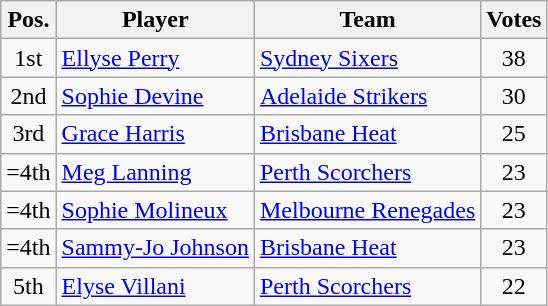<table class="wikitable">
<tr>
<th>Pos.</th>
<th>Player</th>
<th>Team</th>
<th>Votes</th>
</tr>
<tr>
<td align=center>1st</td>
<td align=left><a href='#'>Ellyse Perry</a></td>
<td align=left><a href='#'>Sydney Sixers</a></td>
<td align=center>38</td>
</tr>
<tr>
<td align=center>2nd</td>
<td align=left><a href='#'>Sophie Devine</a></td>
<td align=left><a href='#'>Adelaide Strikers</a></td>
<td align=center>30</td>
</tr>
<tr>
<td align=center>3rd</td>
<td align=left><a href='#'>Grace Harris</a></td>
<td align=left><a href='#'>Brisbane Heat</a></td>
<td align=center>25</td>
</tr>
<tr>
<td align=center>=4th</td>
<td align=left><a href='#'>Meg Lanning</a></td>
<td align=left><a href='#'>Perth Scorchers</a></td>
<td align=center>23</td>
</tr>
<tr>
<td align=center>=4th</td>
<td align=left><a href='#'>Sophie Molineux</a></td>
<td align=left><a href='#'>Melbourne Renegades</a></td>
<td align=center>23</td>
</tr>
<tr>
<td align=center>=4th</td>
<td align=left><a href='#'>Sammy-Jo Johnson</a></td>
<td align=left><a href='#'>Brisbane Heat</a></td>
<td align=center>23</td>
</tr>
<tr>
<td align=center>5th</td>
<td align=left><a href='#'>Elyse Villani</a></td>
<td align=left><a href='#'>Perth Scorchers</a></td>
<td align=center>22</td>
</tr>
</table>
